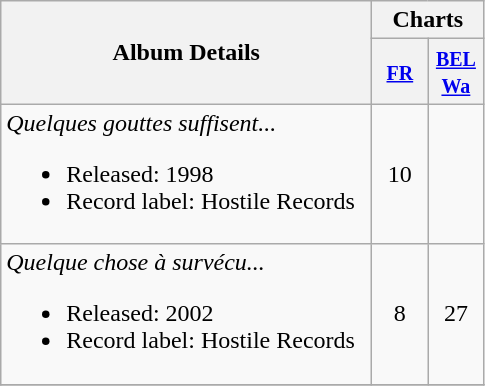<table class="wikitable">
<tr>
<th align="center" rowspan="2" width="240">Album Details</th>
<th align="center" colspan="2">Charts</th>
</tr>
<tr>
<th width="30"><small><a href='#'>FR</a></small><br></th>
<th width="30"><small><a href='#'>BEL <br>Wa</a></small><br></th>
</tr>
<tr>
<td><em>Quelques gouttes suffisent...</em><br><ul><li>Released: 1998</li><li>Record label: Hostile Records</li></ul></td>
<td align="center">10</td>
<td align="center"></td>
</tr>
<tr>
<td><em>Quelque chose à survécu...</em><br><ul><li>Released: 2002</li><li>Record label: Hostile Records</li></ul></td>
<td align="center">8</td>
<td align="center">27</td>
</tr>
<tr>
</tr>
</table>
